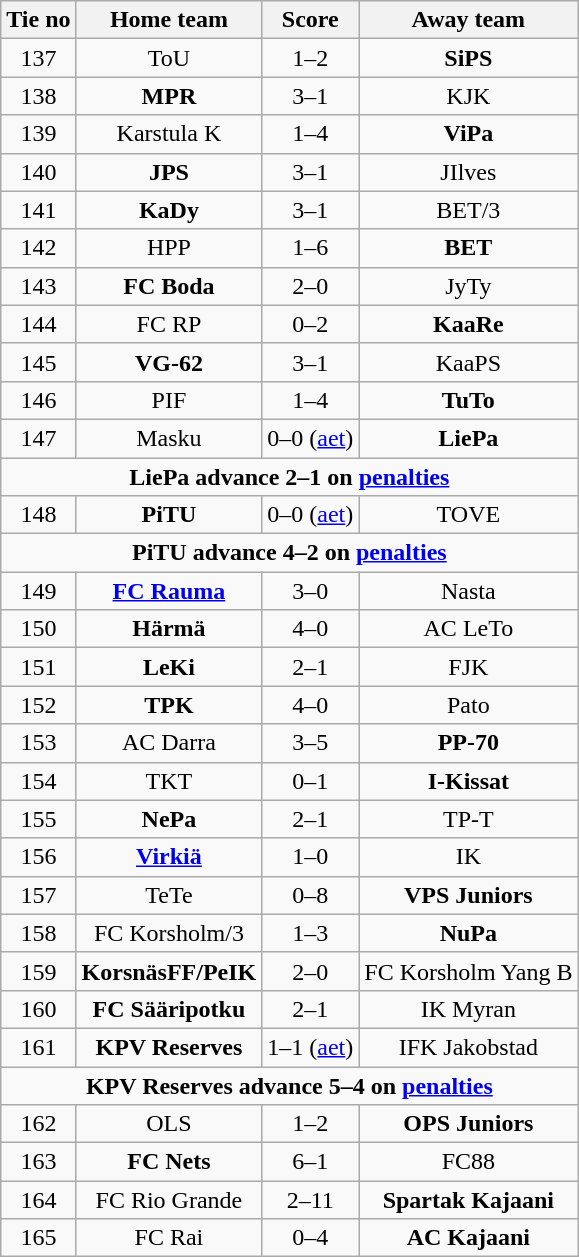<table class="wikitable" style="text-align: center">
<tr>
<th>Tie no</th>
<th>Home team</th>
<th>Score</th>
<th>Away team</th>
</tr>
<tr>
<td>137</td>
<td>ToU</td>
<td>1–2</td>
<td><strong>SiPS</strong></td>
</tr>
<tr>
<td>138</td>
<td><strong>MPR</strong></td>
<td>3–1</td>
<td>KJK</td>
</tr>
<tr>
<td>139</td>
<td>Karstula K</td>
<td>1–4</td>
<td><strong>ViPa</strong></td>
</tr>
<tr>
<td>140</td>
<td><strong>JPS</strong></td>
<td>3–1</td>
<td>JIlves</td>
</tr>
<tr>
<td>141</td>
<td><strong>KaDy</strong></td>
<td>3–1</td>
<td>BET/3</td>
</tr>
<tr>
<td>142</td>
<td>HPP</td>
<td>1–6</td>
<td><strong>BET</strong></td>
</tr>
<tr>
<td>143</td>
<td><strong>FC Boda</strong></td>
<td>2–0</td>
<td>JyTy</td>
</tr>
<tr>
<td>144</td>
<td>FC RP</td>
<td>0–2</td>
<td><strong>KaaRe</strong></td>
</tr>
<tr>
<td>145</td>
<td><strong>VG-62</strong></td>
<td>3–1</td>
<td>KaaPS</td>
</tr>
<tr>
<td>146</td>
<td>PIF</td>
<td>1–4</td>
<td><strong>TuTo</strong></td>
</tr>
<tr>
<td>147</td>
<td>Masku</td>
<td>0–0 (<a href='#'>aet</a>)</td>
<td><strong>LiePa</strong></td>
</tr>
<tr>
<td colspan=4><strong>LiePa advance 2–1 on <a href='#'>penalties</a></strong></td>
</tr>
<tr>
<td>148</td>
<td><strong>PiTU</strong></td>
<td>0–0 (<a href='#'>aet</a>)</td>
<td>TOVE</td>
</tr>
<tr>
<td colspan=4><strong>PiTU advance 4–2 on <a href='#'>penalties</a></strong></td>
</tr>
<tr>
<td>149</td>
<td><strong><a href='#'>FC Rauma</a></strong></td>
<td>3–0</td>
<td>Nasta</td>
</tr>
<tr>
<td>150</td>
<td><strong>Härmä</strong></td>
<td>4–0</td>
<td>AC LeTo</td>
</tr>
<tr>
<td>151</td>
<td><strong>LeKi</strong></td>
<td>2–1</td>
<td>FJK</td>
</tr>
<tr>
<td>152</td>
<td><strong>TPK</strong></td>
<td>4–0</td>
<td>Pato</td>
</tr>
<tr>
<td>153</td>
<td>AC Darra</td>
<td>3–5</td>
<td><strong>PP-70</strong></td>
</tr>
<tr>
<td>154</td>
<td>TKT</td>
<td>0–1</td>
<td><strong>I-Kissat</strong></td>
</tr>
<tr>
<td>155</td>
<td><strong>NePa</strong></td>
<td>2–1</td>
<td>TP-T</td>
</tr>
<tr>
<td>156</td>
<td><strong><a href='#'>Virkiä</a></strong></td>
<td>1–0</td>
<td>IK</td>
</tr>
<tr>
<td>157</td>
<td>TeTe</td>
<td>0–8</td>
<td><strong>VPS Juniors</strong></td>
</tr>
<tr>
<td>158</td>
<td>FC Korsholm/3</td>
<td>1–3</td>
<td><strong>NuPa</strong></td>
</tr>
<tr>
<td>159</td>
<td><strong>KorsnäsFF/PeIK</strong></td>
<td>2–0</td>
<td>FC Korsholm Yang B</td>
</tr>
<tr>
<td>160</td>
<td><strong>FC Sääripotku</strong></td>
<td>2–1</td>
<td>IK Myran</td>
</tr>
<tr>
<td>161</td>
<td><strong>KPV Reserves</strong></td>
<td>1–1 (<a href='#'>aet</a>)</td>
<td>IFK Jakobstad</td>
</tr>
<tr>
<td colspan=4><strong>KPV Reserves advance 5–4 on <a href='#'>penalties</a></strong></td>
</tr>
<tr>
<td>162</td>
<td>OLS</td>
<td>1–2</td>
<td><strong>OPS Juniors</strong></td>
</tr>
<tr>
<td>163</td>
<td><strong>FC Nets</strong></td>
<td>6–1</td>
<td>FC88</td>
</tr>
<tr>
<td>164</td>
<td>FC Rio Grande</td>
<td>2–11</td>
<td><strong>Spartak Kajaani</strong></td>
</tr>
<tr>
<td>165</td>
<td>FC Rai</td>
<td>0–4</td>
<td><strong>AC Kajaani</strong></td>
</tr>
</table>
